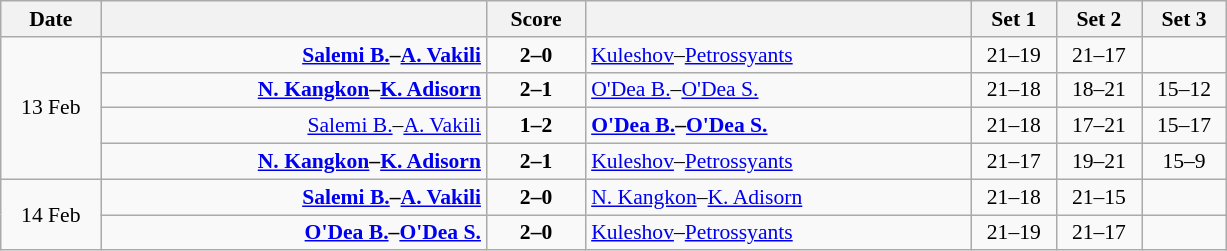<table class="wikitable" style="text-align: center; font-size:90% ">
<tr>
<th width="60">Date</th>
<th align="right" width="250"></th>
<th width="60">Score</th>
<th align="left" width="250"></th>
<th width="50">Set 1</th>
<th width="50">Set 2</th>
<th width="50">Set 3</th>
</tr>
<tr>
<td rowspan=4>13 Feb</td>
<td align=right><strong><a href='#'>Salemi B.</a>–<a href='#'>A. Vakili</a> </strong></td>
<td align=center><strong>2–0</strong></td>
<td align=left> <a href='#'>Kuleshov</a>–<a href='#'>Petrossyants</a></td>
<td>21–19</td>
<td>21–17</td>
<td></td>
</tr>
<tr>
<td align=right><strong><a href='#'>N. Kangkon</a>–<a href='#'>K. Adisorn</a> </strong></td>
<td align=center><strong>2–1</strong></td>
<td align=left> <a href='#'>O'Dea B.</a>–<a href='#'>O'Dea S.</a></td>
<td>21–18</td>
<td>18–21</td>
<td>15–12</td>
</tr>
<tr>
<td align=right><a href='#'>Salemi B.</a>–<a href='#'>A. Vakili</a> </td>
<td align=center><strong>1–2</strong></td>
<td align=left><strong> <a href='#'>O'Dea B.</a>–<a href='#'>O'Dea S.</a></strong></td>
<td>21–18</td>
<td>17–21</td>
<td>15–17</td>
</tr>
<tr>
<td align=right><strong><a href='#'>N. Kangkon</a>–<a href='#'>K. Adisorn</a> </strong></td>
<td align=center><strong>2–1</strong></td>
<td align=left> <a href='#'>Kuleshov</a>–<a href='#'>Petrossyants</a></td>
<td>21–17</td>
<td>19–21</td>
<td>15–9</td>
</tr>
<tr>
<td rowspan=2>14 Feb</td>
<td align=right><strong><a href='#'>Salemi B.</a>–<a href='#'>A. Vakili</a> </strong></td>
<td align=center><strong>2–0</strong></td>
<td align=left> <a href='#'>N. Kangkon</a>–<a href='#'>K. Adisorn</a></td>
<td>21–18</td>
<td>21–15</td>
<td></td>
</tr>
<tr>
<td align=right><strong><a href='#'>O'Dea B.</a>–<a href='#'>O'Dea S.</a> </strong></td>
<td align=center><strong>2–0</strong></td>
<td align=left> <a href='#'>Kuleshov</a>–<a href='#'>Petrossyants</a></td>
<td>21–19</td>
<td>21–17</td>
<td></td>
</tr>
</table>
